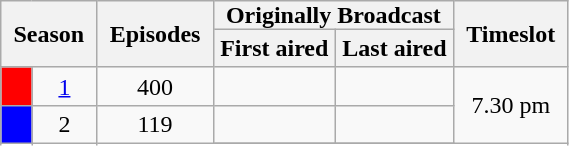<table class="wikitable" style="text-align:center">
<tr>
<th style="padding: 0 8px" colspan="2" rowspan="2">Season</th>
<th style="padding: 0 8px" rowspan="2">Episodes</th>
<th style="padding: 0 8px" colspan="2">Originally Broadcast</th>
<th style="padding: 0 8px" rowspan="2">Timeslot</th>
</tr>
<tr>
<th style="padding: 1 8px">First aired</th>
<th style="padding: 1 8px">Last aired</th>
</tr>
<tr>
<td style="background:Red"></td>
<td align="center"><a href='#'>1</a></td>
<td align="center">400</td>
<td align="center"></td>
<td align="center"></td>
<td align="center" rowspan="3">7.30 pm</td>
</tr>
<tr>
<td style="background:Blue" rowspan="2"></td>
<td align="center" rowspan="2">2</td>
<td align="center" rowspan="2">119</td>
<td align="center"></td>
<td align="center"></td>
</tr>
<tr>
</tr>
</table>
